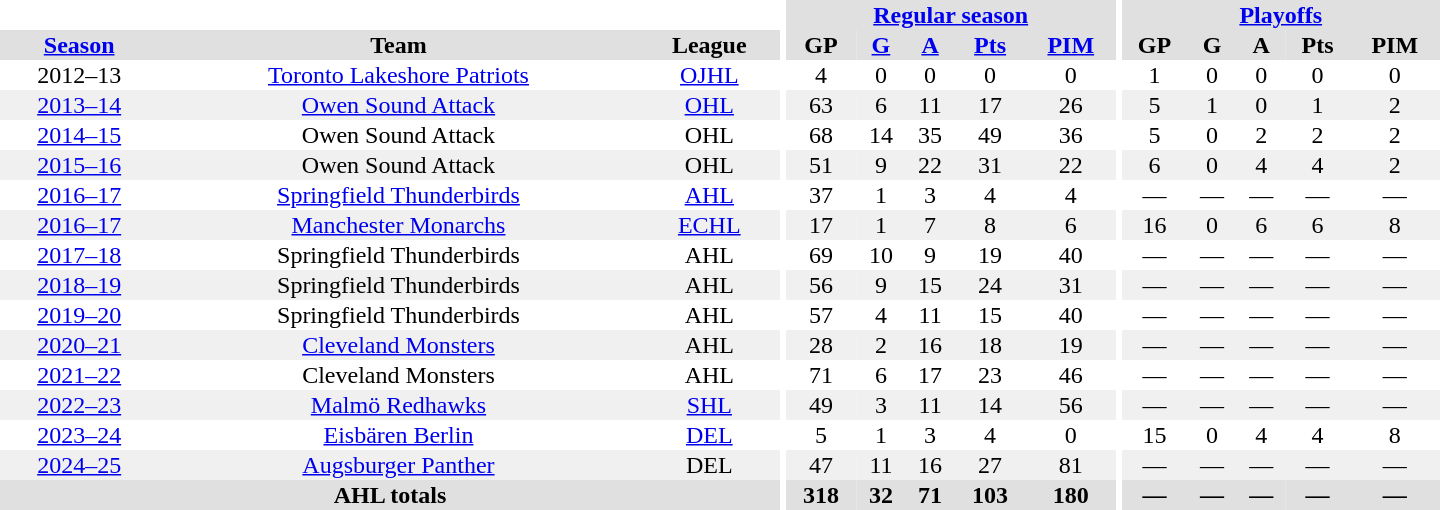<table border="0" cellpadding="1" cellspacing="0" style="text-align:center; width:60em">
<tr bgcolor="#e0e0e0">
<th colspan="3" bgcolor="#ffffff"></th>
<th rowspan="99" bgcolor="#ffffff"></th>
<th colspan="5"><a href='#'>Regular season</a></th>
<th rowspan="99" bgcolor="#ffffff"></th>
<th colspan="5"><a href='#'>Playoffs</a></th>
</tr>
<tr bgcolor="#e0e0e0">
<th><a href='#'>Season</a></th>
<th>Team</th>
<th>League</th>
<th>GP</th>
<th><a href='#'>G</a></th>
<th><a href='#'>A</a></th>
<th><a href='#'>Pts</a></th>
<th><a href='#'>PIM</a></th>
<th>GP</th>
<th>G</th>
<th>A</th>
<th>Pts</th>
<th>PIM</th>
</tr>
<tr>
<td>2012–13</td>
<td><a href='#'>Toronto Lakeshore Patriots</a></td>
<td><a href='#'>OJHL</a></td>
<td>4</td>
<td>0</td>
<td>0</td>
<td>0</td>
<td>0</td>
<td>1</td>
<td>0</td>
<td>0</td>
<td>0</td>
<td>0</td>
</tr>
<tr bgcolor="#f0f0f0">
<td><a href='#'>2013–14</a></td>
<td><a href='#'>Owen Sound Attack</a></td>
<td><a href='#'>OHL</a></td>
<td>63</td>
<td>6</td>
<td>11</td>
<td>17</td>
<td>26</td>
<td>5</td>
<td>1</td>
<td>0</td>
<td>1</td>
<td>2</td>
</tr>
<tr>
<td><a href='#'>2014–15</a></td>
<td>Owen Sound Attack</td>
<td>OHL</td>
<td>68</td>
<td>14</td>
<td>35</td>
<td>49</td>
<td>36</td>
<td>5</td>
<td>0</td>
<td>2</td>
<td>2</td>
<td>2</td>
</tr>
<tr bgcolor="#f0f0f0">
<td><a href='#'>2015–16</a></td>
<td>Owen Sound Attack</td>
<td>OHL</td>
<td>51</td>
<td>9</td>
<td>22</td>
<td>31</td>
<td>22</td>
<td>6</td>
<td>0</td>
<td>4</td>
<td>4</td>
<td>2</td>
</tr>
<tr>
<td><a href='#'>2016–17</a></td>
<td><a href='#'>Springfield Thunderbirds</a></td>
<td><a href='#'>AHL</a></td>
<td>37</td>
<td>1</td>
<td>3</td>
<td>4</td>
<td>4</td>
<td>—</td>
<td>—</td>
<td>—</td>
<td>—</td>
<td>—</td>
</tr>
<tr bgcolor="#f0f0f0">
<td><a href='#'>2016–17</a></td>
<td><a href='#'>Manchester Monarchs</a></td>
<td><a href='#'>ECHL</a></td>
<td>17</td>
<td>1</td>
<td>7</td>
<td>8</td>
<td>6</td>
<td>16</td>
<td>0</td>
<td>6</td>
<td>6</td>
<td>8</td>
</tr>
<tr>
<td><a href='#'>2017–18</a></td>
<td>Springfield Thunderbirds</td>
<td>AHL</td>
<td>69</td>
<td>10</td>
<td>9</td>
<td>19</td>
<td>40</td>
<td>—</td>
<td>—</td>
<td>—</td>
<td>—</td>
<td>—</td>
</tr>
<tr bgcolor="#f0f0f0">
<td><a href='#'>2018–19</a></td>
<td>Springfield Thunderbirds</td>
<td>AHL</td>
<td>56</td>
<td>9</td>
<td>15</td>
<td>24</td>
<td>31</td>
<td>—</td>
<td>—</td>
<td>—</td>
<td>—</td>
<td>—</td>
</tr>
<tr>
<td><a href='#'>2019–20</a></td>
<td>Springfield Thunderbirds</td>
<td>AHL</td>
<td>57</td>
<td>4</td>
<td>11</td>
<td>15</td>
<td>40</td>
<td>—</td>
<td>—</td>
<td>—</td>
<td>—</td>
<td>—</td>
</tr>
<tr bgcolor="#f0f0f0">
<td><a href='#'>2020–21</a></td>
<td><a href='#'>Cleveland Monsters</a></td>
<td>AHL</td>
<td>28</td>
<td>2</td>
<td>16</td>
<td>18</td>
<td>19</td>
<td>—</td>
<td>—</td>
<td>—</td>
<td>—</td>
<td>—</td>
</tr>
<tr>
<td><a href='#'>2021–22</a></td>
<td>Cleveland Monsters</td>
<td>AHL</td>
<td>71</td>
<td>6</td>
<td>17</td>
<td>23</td>
<td>46</td>
<td>—</td>
<td>—</td>
<td>—</td>
<td>—</td>
<td>—</td>
</tr>
<tr bgcolor="#f0f0f0">
<td><a href='#'>2022–23</a></td>
<td><a href='#'>Malmö Redhawks</a></td>
<td><a href='#'>SHL</a></td>
<td>49</td>
<td>3</td>
<td>11</td>
<td>14</td>
<td>56</td>
<td>—</td>
<td>—</td>
<td>—</td>
<td>—</td>
<td>—</td>
</tr>
<tr>
<td><a href='#'>2023–24</a></td>
<td><a href='#'>Eisbären Berlin</a></td>
<td><a href='#'>DEL</a></td>
<td>5</td>
<td>1</td>
<td>3</td>
<td>4</td>
<td>0</td>
<td>15</td>
<td>0</td>
<td>4</td>
<td>4</td>
<td>8</td>
</tr>
<tr bgcolor="#f0f0f0">
<td><a href='#'>2024–25</a></td>
<td><a href='#'>Augsburger Panther</a></td>
<td>DEL</td>
<td>47</td>
<td>11</td>
<td>16</td>
<td>27</td>
<td>81</td>
<td>—</td>
<td>—</td>
<td>—</td>
<td>—</td>
<td>—</td>
</tr>
<tr bgcolor="#e0e0e0">
<th colspan="3">AHL totals</th>
<th>318</th>
<th>32</th>
<th>71</th>
<th>103</th>
<th>180</th>
<th>—</th>
<th>—</th>
<th>—</th>
<th>—</th>
<th>—</th>
</tr>
</table>
